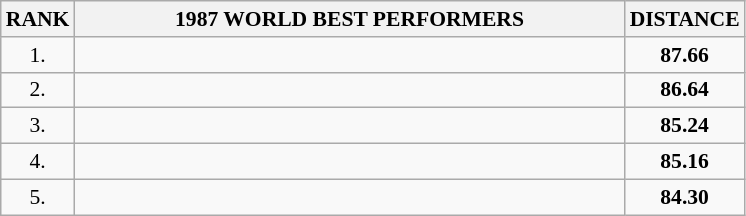<table class="wikitable" style="border-collapse: collapse; font-size: 90%;">
<tr>
<th>RANK</th>
<th align="center" style="width: 25em">1987 WORLD BEST PERFORMERS</th>
<th align="center" style="width: 5em">DISTANCE</th>
</tr>
<tr>
<td align="center">1.</td>
<td></td>
<td align="center"><strong>87.66</strong></td>
</tr>
<tr>
<td align="center">2.</td>
<td></td>
<td align="center"><strong>86.64</strong></td>
</tr>
<tr>
<td align="center">3.</td>
<td></td>
<td align="center"><strong>85.24</strong></td>
</tr>
<tr>
<td align="center">4.</td>
<td></td>
<td align="center"><strong>85.16</strong></td>
</tr>
<tr>
<td align="center">5.</td>
<td></td>
<td align="center"><strong>84.30</strong></td>
</tr>
</table>
